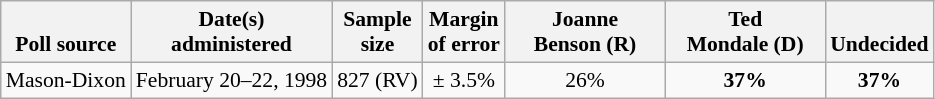<table class="wikitable" style="font-size:90%;text-align:center;">
<tr valign=bottom>
<th>Poll source</th>
<th>Date(s)<br>administered</th>
<th>Sample<br>size</th>
<th>Margin<br>of error</th>
<th style="width:100px;">Joanne<br>Benson (R)</th>
<th style="width:100px;">Ted<br>Mondale (D)</th>
<th>Undecided</th>
</tr>
<tr>
<td style="text-align:left;">Mason-Dixon</td>
<td>February 20–22, 1998</td>
<td>827 (RV)</td>
<td>± 3.5%</td>
<td>26%</td>
<td><strong>37%</strong></td>
<td><strong>37%</strong></td>
</tr>
</table>
